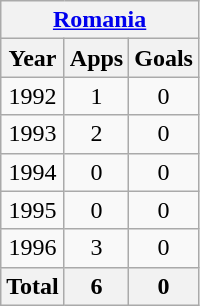<table class="wikitable" style="text-align:center">
<tr>
<th colspan=3><a href='#'>Romania</a></th>
</tr>
<tr>
<th>Year</th>
<th>Apps</th>
<th>Goals</th>
</tr>
<tr>
<td>1992</td>
<td>1</td>
<td>0</td>
</tr>
<tr>
<td>1993</td>
<td>2</td>
<td>0</td>
</tr>
<tr>
<td>1994</td>
<td>0</td>
<td>0</td>
</tr>
<tr>
<td>1995</td>
<td>0</td>
<td>0</td>
</tr>
<tr>
<td>1996</td>
<td>3</td>
<td>0</td>
</tr>
<tr>
<th>Total</th>
<th>6</th>
<th>0</th>
</tr>
</table>
